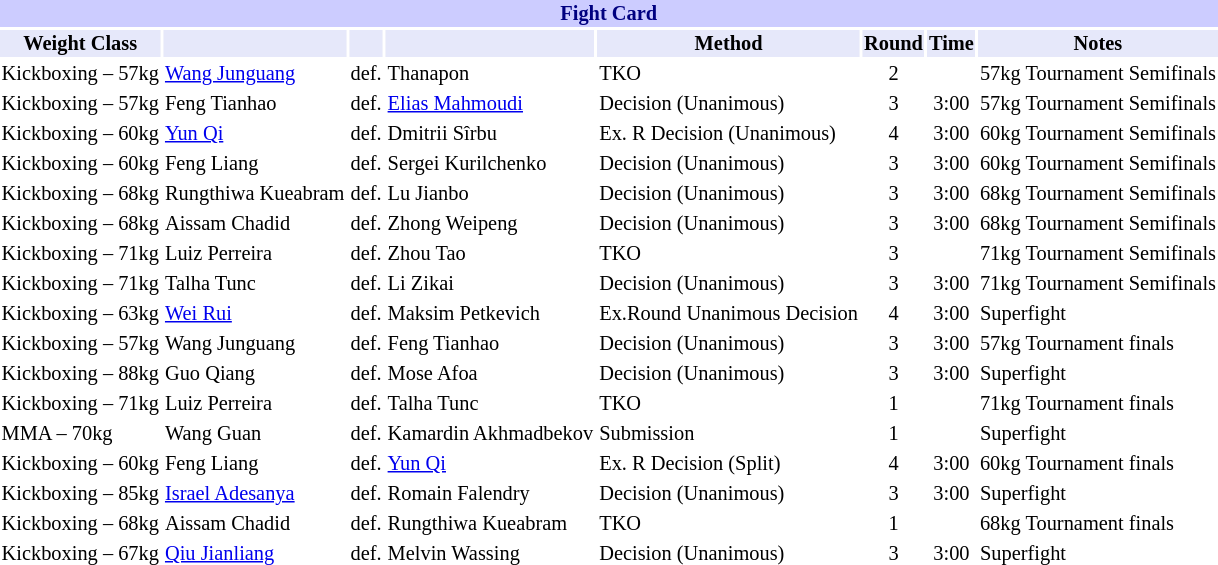<table class="toccolours" style="font-size: 85%;">
<tr>
<th colspan="8" style="background-color: #ccf; color: #000080; text-align: center;"><strong>Fight Card</strong></th>
</tr>
<tr>
<th colspan="1" style="background-color: #E6E8FA; color: #000000; text-align: center;">Weight Class</th>
<th colspan="1" style="background-color: #E6E8FA; color: #000000; text-align: center;"></th>
<th colspan="1" style="background-color: #E6E8FA; color: #000000; text-align: center;"></th>
<th colspan="1" style="background-color: #E6E8FA; color: #000000; text-align: center;"></th>
<th colspan="1" style="background-color: #E6E8FA; color: #000000; text-align: center;">Method</th>
<th colspan="1" style="background-color: #E6E8FA; color: #000000; text-align: center;">Round</th>
<th colspan="1" style="background-color: #E6E8FA; color: #000000; text-align: center;">Time</th>
<th colspan="1" style="background-color: #E6E8FA; color: #000000; text-align: center;">Notes</th>
</tr>
<tr>
<td>Kickboxing – 57kg</td>
<td> <a href='#'>Wang Junguang</a></td>
<td align=center>def.</td>
<td> Thanapon</td>
<td>TKO</td>
<td align=center>2</td>
<td align=center></td>
<td>57kg Tournament Semifinals</td>
</tr>
<tr>
<td>Kickboxing – 57kg</td>
<td> Feng Tianhao</td>
<td align=center>def.</td>
<td> <a href='#'>Elias Mahmoudi</a></td>
<td>Decision (Unanimous)</td>
<td align=center>3</td>
<td align=center>3:00</td>
<td>57kg Tournament Semifinals</td>
</tr>
<tr>
<td>Kickboxing – 60kg</td>
<td> <a href='#'>Yun Qi</a></td>
<td align=center>def.</td>
<td> Dmitrii Sîrbu</td>
<td>Ex. R Decision (Unanimous)</td>
<td align=center>4</td>
<td align=center>3:00</td>
<td>60kg Tournament Semifinals</td>
</tr>
<tr>
<td>Kickboxing – 60kg</td>
<td> Feng Liang</td>
<td align=center>def.</td>
<td> Sergei Kurilchenko</td>
<td>Decision (Unanimous)</td>
<td align=center>3</td>
<td align=center>3:00</td>
<td>60kg Tournament Semifinals</td>
</tr>
<tr>
<td>Kickboxing – 68kg</td>
<td> Rungthiwa Kueabram</td>
<td align=center>def.</td>
<td> Lu Jianbo</td>
<td>Decision (Unanimous)</td>
<td align=center>3</td>
<td align=center>3:00</td>
<td>68kg Tournament Semifinals</td>
</tr>
<tr>
<td>Kickboxing – 68kg</td>
<td> Aissam Chadid</td>
<td align=center>def.</td>
<td> Zhong Weipeng</td>
<td>Decision (Unanimous)</td>
<td align=center>3</td>
<td align=center>3:00</td>
<td>68kg Tournament Semifinals</td>
</tr>
<tr>
<td>Kickboxing – 71kg</td>
<td> Luiz Perreira</td>
<td align=center>def.</td>
<td> Zhou Tao</td>
<td>TKO</td>
<td align=center>3</td>
<td align=center></td>
<td>71kg Tournament Semifinals</td>
</tr>
<tr>
<td>Kickboxing – 71kg</td>
<td> Talha Tunc</td>
<td align=center>def.</td>
<td> Li Zikai</td>
<td>Decision (Unanimous)</td>
<td align=center>3</td>
<td align=center>3:00</td>
<td>71kg Tournament Semifinals</td>
</tr>
<tr>
<td>Kickboxing – 63kg</td>
<td> <a href='#'>Wei Rui</a></td>
<td align=center>def.</td>
<td> Maksim Petkevich</td>
<td>Ex.Round Unanimous Decision</td>
<td align=center>4</td>
<td align=center>3:00</td>
<td>Superfight</td>
</tr>
<tr>
<td>Kickboxing – 57kg</td>
<td> Wang Junguang</td>
<td align=center>def.</td>
<td> Feng Tianhao</td>
<td>Decision (Unanimous)</td>
<td align=center>3</td>
<td align=center>3:00</td>
<td>57kg Tournament finals</td>
</tr>
<tr>
<td>Kickboxing – 88kg</td>
<td> Guo Qiang</td>
<td align=center>def.</td>
<td> Mose Afoa</td>
<td>Decision (Unanimous)</td>
<td align=center>3</td>
<td align=center>3:00</td>
<td>Superfight</td>
</tr>
<tr>
<td>Kickboxing – 71kg</td>
<td> Luiz Perreira</td>
<td align=center>def.</td>
<td> Talha Tunc</td>
<td>TKO</td>
<td align=center>1</td>
<td align=center></td>
<td>71kg Tournament finals</td>
</tr>
<tr>
<td>MMA – 70kg</td>
<td> Wang Guan</td>
<td align=center>def.</td>
<td> Kamardin Akhmadbekov</td>
<td>Submission</td>
<td align=center>1</td>
<td align=center></td>
<td>Superfight</td>
</tr>
<tr>
<td>Kickboxing – 60kg</td>
<td> Feng Liang</td>
<td align=center>def.</td>
<td> <a href='#'>Yun Qi</a></td>
<td>Ex. R Decision (Split)</td>
<td align=center>4</td>
<td align=center>3:00</td>
<td>60kg Tournament finals</td>
</tr>
<tr>
<td>Kickboxing – 85kg</td>
<td> <a href='#'>Israel Adesanya</a></td>
<td align=center>def.</td>
<td> Romain Falendry</td>
<td>Decision (Unanimous)</td>
<td align=center>3</td>
<td align=center>3:00</td>
<td>Superfight</td>
</tr>
<tr>
<td>Kickboxing – 68kg</td>
<td> Aissam Chadid</td>
<td align=center>def.</td>
<td> Rungthiwa Kueabram</td>
<td>TKO</td>
<td align=center>1</td>
<td align=center></td>
<td>68kg Tournament finals</td>
</tr>
<tr>
<td>Kickboxing – 67kg</td>
<td> <a href='#'>Qiu Jianliang</a></td>
<td align=center>def.</td>
<td> Melvin Wassing</td>
<td>Decision (Unanimous)</td>
<td align=center>3</td>
<td align=center>3:00</td>
<td>Superfight</td>
</tr>
<tr>
</tr>
</table>
